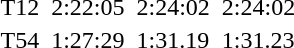<table>
<tr>
<td>T12<br></td>
<td></td>
<td>2:22:05</td>
<td></td>
<td>2:24:02</td>
<td></td>
<td>2:24:02</td>
</tr>
<tr>
<td>T54<br></td>
<td></td>
<td>1:27:29</td>
<td></td>
<td>1:31.19</td>
<td></td>
<td>1:31.23</td>
</tr>
</table>
